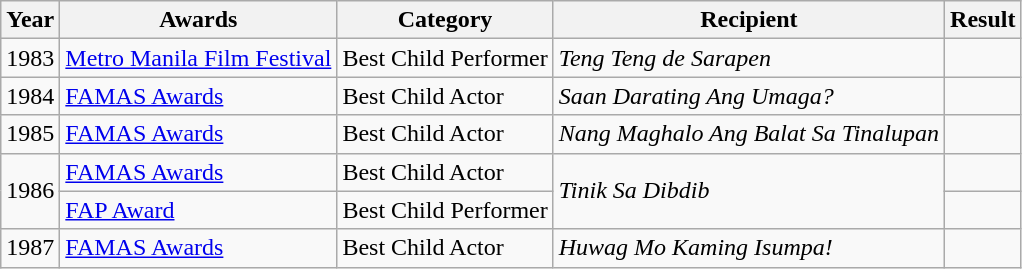<table class="wikitable">
<tr>
<th>Year</th>
<th>Awards</th>
<th>Category</th>
<th>Recipient</th>
<th>Result</th>
</tr>
<tr>
<td>1983</td>
<td><a href='#'>Metro Manila Film Festival</a></td>
<td>Best Child Performer</td>
<td><em>Teng Teng de Sarapen</em></td>
<td></td>
</tr>
<tr>
<td>1984</td>
<td><a href='#'>FAMAS Awards</a></td>
<td>Best Child Actor</td>
<td><em>Saan Darating Ang Umaga?</em></td>
<td></td>
</tr>
<tr>
<td>1985</td>
<td><a href='#'>FAMAS Awards</a></td>
<td>Best Child Actor</td>
<td><em>Nang Maghalo Ang Balat Sa Tinalupan</em></td>
<td></td>
</tr>
<tr>
<td rowspan=2>1986</td>
<td><a href='#'>FAMAS Awards</a></td>
<td>Best Child Actor</td>
<td rowspan=2><em>Tinik Sa Dibdib</em></td>
<td></td>
</tr>
<tr>
<td><a href='#'>FAP Award</a></td>
<td>Best Child Performer</td>
<td></td>
</tr>
<tr>
<td>1987</td>
<td><a href='#'>FAMAS Awards</a></td>
<td>Best Child Actor</td>
<td><em>Huwag Mo Kaming Isumpa!</em></td>
<td></td>
</tr>
</table>
